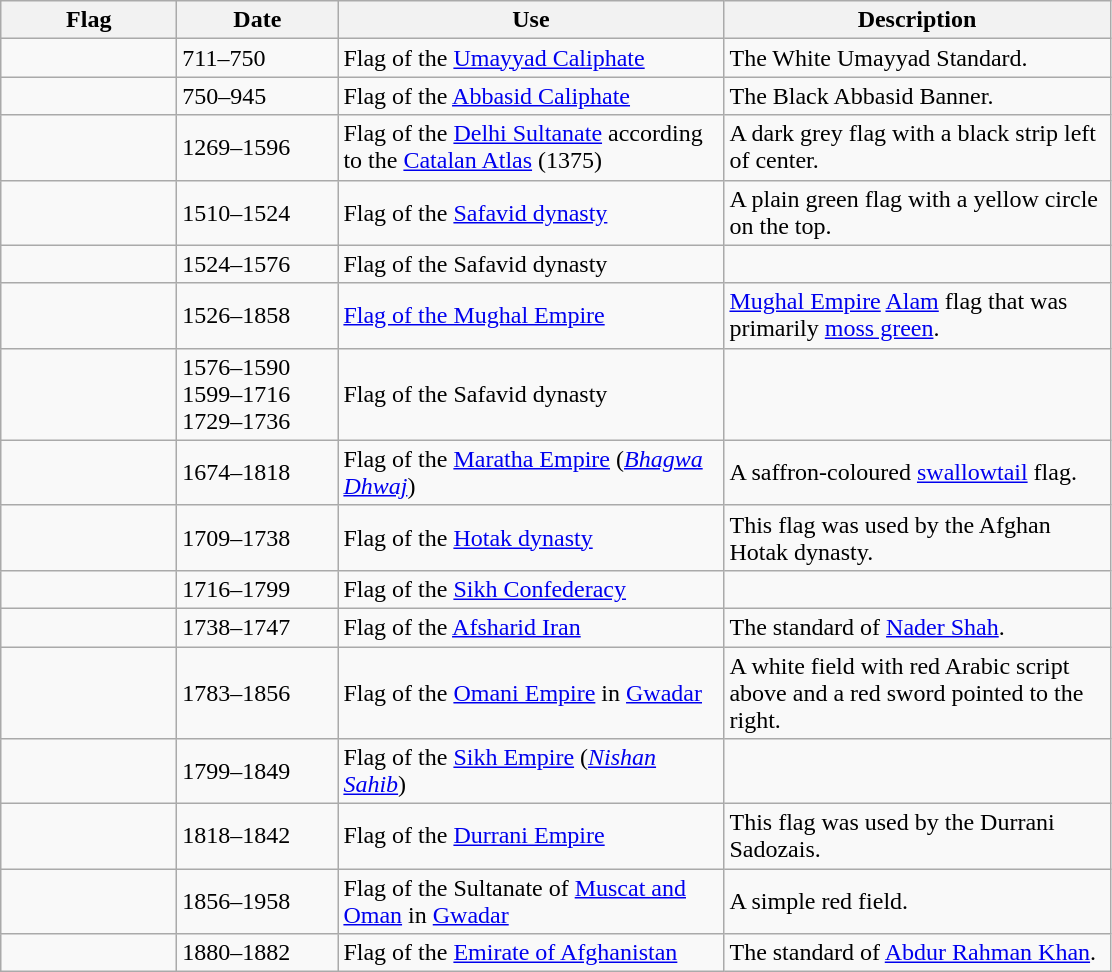<table class="wikitable sortable">
<tr>
<th style="width:110px;">Flag</th>
<th style="width:100px;">Date</th>
<th style="width:250px;">Use</th>
<th style="width:250px;">Description</th>
</tr>
<tr>
<td></td>
<td>711–750</td>
<td>Flag of the <a href='#'>Umayyad Caliphate</a></td>
<td>The White Umayyad Standard.</td>
</tr>
<tr>
<td></td>
<td>750–945</td>
<td>Flag of the <a href='#'>Abbasid Caliphate</a></td>
<td>The Black Abbasid Banner.</td>
</tr>
<tr>
<td></td>
<td>1269–1596</td>
<td>Flag of the <a href='#'>Delhi Sultanate</a> according to the <a href='#'>Catalan Atlas</a> (1375)</td>
<td>A dark grey flag with a black strip left of center.</td>
</tr>
<tr>
<td></td>
<td>1510–1524</td>
<td>Flag of the <a href='#'>Safavid dynasty</a></td>
<td>A plain green flag with a yellow circle on the top.</td>
</tr>
<tr>
<td></td>
<td>1524–1576</td>
<td>Flag of the Safavid dynasty</td>
<td></td>
</tr>
<tr>
<td></td>
<td>1526–1858</td>
<td><a href='#'>Flag of the Mughal Empire</a></td>
<td><a href='#'>Mughal Empire</a> <a href='#'>Alam</a> flag that was primarily <a href='#'>moss green</a>.</td>
</tr>
<tr>
<td></td>
<td>1576–1590<br>1599–1716<br>1729–1736</td>
<td>Flag of the Safavid dynasty</td>
<td></td>
</tr>
<tr>
<td></td>
<td>1674–1818</td>
<td>Flag of the <a href='#'>Maratha Empire</a> (<em><a href='#'>Bhagwa Dhwaj</a></em>)</td>
<td>A saffron-coloured <a href='#'>swallowtail</a> flag.</td>
</tr>
<tr>
<td></td>
<td>1709–1738</td>
<td>Flag of the <a href='#'>Hotak dynasty</a></td>
<td>This flag was used by the Afghan Hotak dynasty.</td>
</tr>
<tr>
<td></td>
<td>1716–1799</td>
<td>Flag of the <a href='#'>Sikh Confederacy</a></td>
<td></td>
</tr>
<tr>
<td></td>
<td>1738–1747</td>
<td>Flag of the <a href='#'>Afsharid Iran</a></td>
<td>The standard of <a href='#'>Nader Shah</a>.</td>
</tr>
<tr>
<td></td>
<td>1783–1856</td>
<td>Flag of the <a href='#'>Omani Empire</a> in <a href='#'>Gwadar</a></td>
<td>A white field with red Arabic script above and a red sword pointed to the right.</td>
</tr>
<tr>
<td></td>
<td>1799–1849</td>
<td>Flag of the <a href='#'>Sikh Empire</a> (<em><a href='#'>Nishan Sahib</a></em>)</td>
<td></td>
</tr>
<tr>
<td></td>
<td>1818–1842</td>
<td>Flag of the <a href='#'>Durrani Empire</a></td>
<td>This flag was used by the Durrani Sadozais.</td>
</tr>
<tr>
<td></td>
<td>1856–1958</td>
<td>Flag of the Sultanate of <a href='#'>Muscat and Oman</a> in <a href='#'>Gwadar</a></td>
<td>A simple red field.</td>
</tr>
<tr>
<td></td>
<td>1880–1882</td>
<td>Flag of the <a href='#'>Emirate of Afghanistan</a></td>
<td>The standard of <a href='#'>Abdur Rahman Khan</a>.</td>
</tr>
</table>
